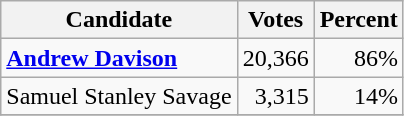<table class="wikitable">
<tr>
<th>Candidate</th>
<th>Votes</th>
<th>Percent</th>
</tr>
<tr>
<td style="font-weight:bold;"><a href='#'>Andrew Davison</a></td>
<td style="text-align:right;">20,366</td>
<td style="text-align:right;">86%</td>
</tr>
<tr>
<td>Samuel Stanley Savage</td>
<td style="text-align:right;">3,315</td>
<td style="text-align:right;">14%</td>
</tr>
<tr>
</tr>
</table>
